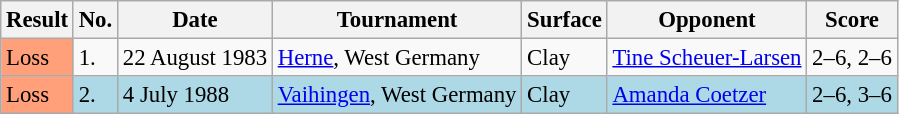<table class="sortable wikitable" style="font-size:95%">
<tr>
<th>Result</th>
<th>No.</th>
<th>Date</th>
<th>Tournament</th>
<th>Surface</th>
<th>Opponent</th>
<th>Score</th>
</tr>
<tr>
<td style="background:#ffa07a;">Loss</td>
<td>1.</td>
<td>22 August 1983</td>
<td><a href='#'>Herne</a>, West Germany</td>
<td>Clay</td>
<td> <a href='#'>Tine Scheuer-Larsen</a></td>
<td>2–6, 2–6</td>
</tr>
<tr style="background:lightblue;">
<td style="background:#ffa07a;">Loss</td>
<td>2.</td>
<td>4 July 1988</td>
<td><a href='#'>Vaihingen</a>, West Germany</td>
<td>Clay</td>
<td> <a href='#'>Amanda Coetzer</a></td>
<td>2–6, 3–6</td>
</tr>
</table>
